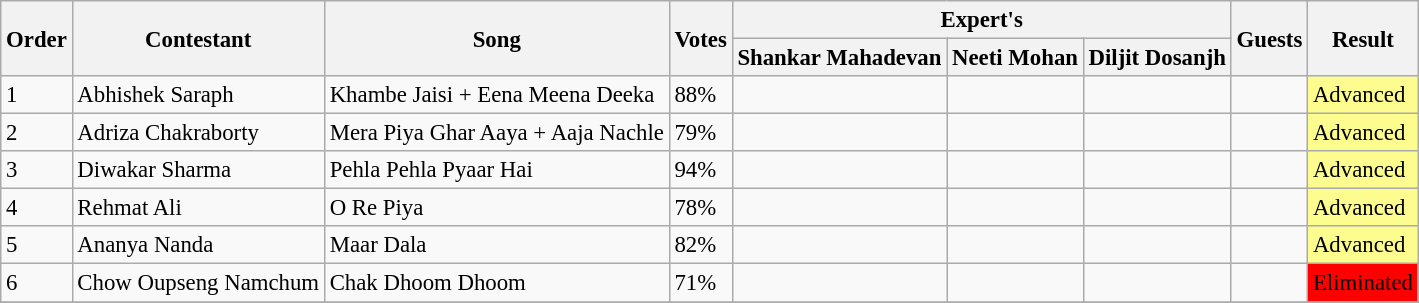<table class="wikitable sortable mw-collapsible" style="font-size: 95%;">
<tr>
<th rowspan="2">Order</th>
<th rowspan="2">Contestant</th>
<th rowspan="2">Song</th>
<th rowspan="2">Votes</th>
<th colspan="3">Expert's</th>
<th rowspan="2">Guests</th>
<th rowspan="2">Result</th>
</tr>
<tr>
<th>Shankar Mahadevan</th>
<th>Neeti Mohan</th>
<th>Diljit Dosanjh</th>
</tr>
<tr>
<td>1</td>
<td>Abhishek Saraph</td>
<td>Khambe Jaisi + Eena Meena Deeka</td>
<td>88%</td>
<td></td>
<td></td>
<td></td>
<td></td>
<td bgcolor="#fdfc8f">Advanced</td>
</tr>
<tr>
<td>2</td>
<td>Adriza Chakraborty</td>
<td>Mera Piya Ghar Aaya + Aaja Nachle</td>
<td>79%</td>
<td></td>
<td></td>
<td></td>
<td></td>
<td bgcolor="#fdfc8f">Advanced</td>
</tr>
<tr>
<td>3</td>
<td>Diwakar Sharma</td>
<td>Pehla Pehla Pyaar Hai</td>
<td>94%</td>
<td></td>
<td></td>
<td></td>
<td></td>
<td bgcolor="#fdfc8f">Advanced</td>
</tr>
<tr>
<td>4</td>
<td>Rehmat Ali</td>
<td>O Re Piya</td>
<td>78%</td>
<td></td>
<td></td>
<td></td>
<td></td>
<td bgcolor="#fdfc8f">Advanced</td>
</tr>
<tr>
<td>5</td>
<td>Ananya Nanda</td>
<td>Maar Dala</td>
<td>82%</td>
<td></td>
<td></td>
<td></td>
<td></td>
<td bgcolor="#fdfc8f">Advanced</td>
</tr>
<tr>
<td>6</td>
<td>Chow Oupseng Namchum</td>
<td>Chak Dhoom Dhoom</td>
<td>71%</td>
<td></td>
<td></td>
<td></td>
<td></td>
<td bgcolor="red">Eliminated</td>
</tr>
<tr>
</tr>
</table>
